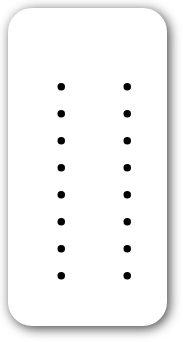<table style="border-radius:1em; box-shadow:0.1em 0.1em 0.5em rgba(0,0,0,0.75); background:white; border:1px solid white; padding:5px;">
<tr style="vertical-align:top;">
<td><br><ul><li></li><li></li><li></li><li></li><li></li><li></li><li></li><li></li></ul></td>
<td valign=top><br><ul><li></li><li></li><li></li><li></li><li></li><li></li><li></li><li></li></ul></td>
<td></td>
</tr>
</table>
